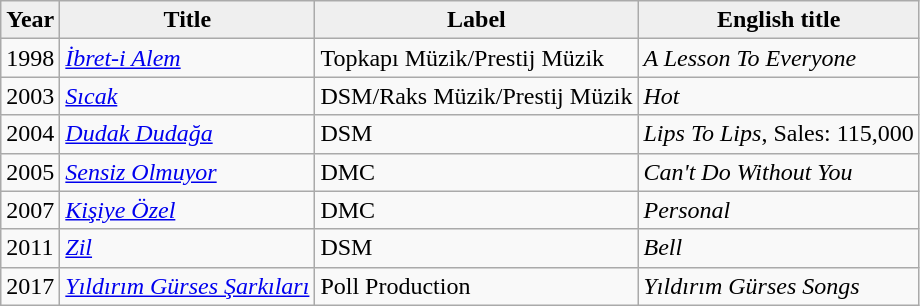<table class="wikitable">
<tr>
<th style="background:#efefef;">Year</th>
<th style="background:#efefef;">Title</th>
<th style="background:#efefef;">Label</th>
<th style="background:#efefef;">English title</th>
</tr>
<tr>
<td>1998</td>
<td><em><a href='#'>İbret-i Alem</a></em></td>
<td>Topkapı Müzik/Prestij Müzik</td>
<td><em>A Lesson To Everyone</em></td>
</tr>
<tr>
<td>2003</td>
<td><em><a href='#'>Sıcak</a></em></td>
<td>DSM/Raks Müzik/Prestij Müzik</td>
<td><em>Hot</em></td>
</tr>
<tr>
<td>2004</td>
<td><em><a href='#'>Dudak Dudağa</a></em></td>
<td>DSM</td>
<td><em>Lips To Lips</em>, Sales: 115,000</td>
</tr>
<tr>
<td>2005</td>
<td><em><a href='#'>Sensiz Olmuyor</a></em></td>
<td>DMC</td>
<td><em>Can't Do Without You</em></td>
</tr>
<tr>
<td>2007</td>
<td><em><a href='#'>Kişiye Özel</a></em></td>
<td>DMC</td>
<td><em>Personal</em></td>
</tr>
<tr>
<td>2011</td>
<td><em><a href='#'>Zil</a></em></td>
<td>DSM</td>
<td><em>Bell</em></td>
</tr>
<tr>
<td>2017</td>
<td><em><a href='#'>Yıldırım Gürses Şarkıları</a></em></td>
<td>Poll Production</td>
<td><em>Yıldırım Gürses Songs</em></td>
</tr>
</table>
